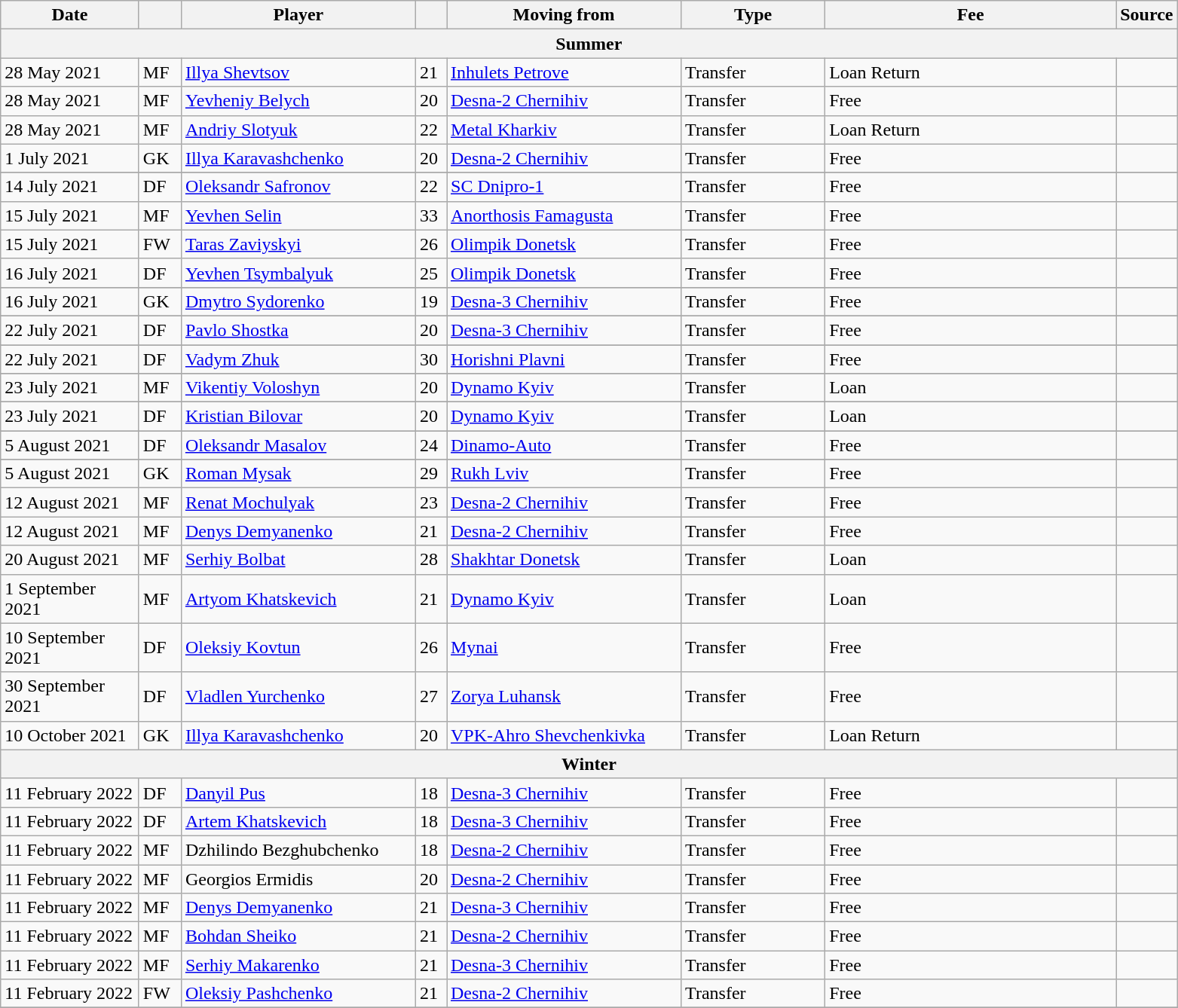<table class="wikitable sortable">
<tr>
<th style="width:115px;">Date</th>
<th style="width:30px;"></th>
<th style="width:200px;">Player</th>
<th style="width:20px;"></th>
<th style="width:200px;">Moving from</th>
<th style="width:120px;" class="unsortable">Type</th>
<th style="width:250px;" class="unsortable">Fee</th>
<th style="width:20px;">Source</th>
</tr>
<tr>
<th colspan=8>Summer</th>
</tr>
<tr>
<td>28 May 2021</td>
<td>MF</td>
<td> <a href='#'>Illya Shevtsov</a></td>
<td>21</td>
<td> <a href='#'>Inhulets Petrove</a></td>
<td>Transfer</td>
<td>Loan Return</td>
<td></td>
</tr>
<tr>
<td>28 May 2021</td>
<td>MF</td>
<td> <a href='#'>Yevheniy Belych</a></td>
<td>20</td>
<td>  <a href='#'>Desna-2 Chernihiv</a></td>
<td>Transfer</td>
<td>Free</td>
<td></td>
</tr>
<tr>
<td>28 May 2021</td>
<td>MF</td>
<td> <a href='#'>Andriy Slotyuk</a></td>
<td>22</td>
<td> <a href='#'>Metal Kharkiv</a></td>
<td>Transfer</td>
<td>Loan Return</td>
<td></td>
</tr>
<tr>
<td>1 July 2021</td>
<td>GK</td>
<td> <a href='#'>Illya Karavashchenko</a></td>
<td>20</td>
<td> <a href='#'>Desna-2 Chernihiv</a></td>
<td>Transfer</td>
<td>Free</td>
<td></td>
</tr>
<tr>
</tr>
<tr>
<td>14 July 2021</td>
<td>DF</td>
<td> <a href='#'>Oleksandr Safronov</a></td>
<td>22</td>
<td> <a href='#'>SC Dnipro-1</a></td>
<td>Transfer</td>
<td>Free</td>
<td></td>
</tr>
<tr>
<td>15 July 2021</td>
<td>MF</td>
<td> <a href='#'>Yevhen Selin</a></td>
<td>33</td>
<td> <a href='#'>Anorthosis Famagusta</a></td>
<td>Transfer</td>
<td>Free</td>
<td></td>
</tr>
<tr>
<td>15 July 2021</td>
<td>FW</td>
<td> <a href='#'>Taras Zaviyskyi</a></td>
<td>26</td>
<td> <a href='#'>Olimpik Donetsk</a></td>
<td>Transfer</td>
<td>Free</td>
<td></td>
</tr>
<tr>
<td>16 July 2021</td>
<td>DF</td>
<td> <a href='#'>Yevhen Tsymbalyuk</a></td>
<td>25</td>
<td> <a href='#'>Olimpik Donetsk</a></td>
<td>Transfer</td>
<td>Free</td>
<td></td>
</tr>
<tr>
</tr>
<tr>
<td>16 July 2021</td>
<td>GK</td>
<td> <a href='#'>Dmytro Sydorenko</a></td>
<td>19</td>
<td> <a href='#'>Desna-3 Chernihiv</a></td>
<td>Transfer</td>
<td>Free</td>
<td></td>
</tr>
<tr>
</tr>
<tr>
<td>22 July 2021</td>
<td>DF</td>
<td> <a href='#'>Pavlo Shostka</a></td>
<td>20</td>
<td> <a href='#'>Desna-3 Chernihiv</a></td>
<td>Transfer</td>
<td>Free</td>
<td></td>
</tr>
<tr>
</tr>
<tr>
<td>22 July 2021</td>
<td>DF</td>
<td> <a href='#'>Vadym Zhuk</a></td>
<td>30</td>
<td> <a href='#'>Horishni Plavni</a></td>
<td>Transfer</td>
<td>Free</td>
<td></td>
</tr>
<tr>
</tr>
<tr>
<td>23 July 2021</td>
<td>MF</td>
<td> <a href='#'>Vikentiy Voloshyn</a></td>
<td>20</td>
<td> <a href='#'>Dynamo Kyiv</a></td>
<td>Transfer</td>
<td>Loan</td>
<td></td>
</tr>
<tr>
</tr>
<tr>
<td>23 July 2021</td>
<td>DF</td>
<td> <a href='#'>Kristian Bilovar</a></td>
<td>20</td>
<td> <a href='#'>Dynamo Kyiv</a></td>
<td>Transfer</td>
<td>Loan</td>
<td></td>
</tr>
<tr>
</tr>
<tr>
<td>5 August 2021</td>
<td>DF</td>
<td> <a href='#'>Oleksandr Masalov</a></td>
<td>24</td>
<td> <a href='#'>Dinamo-Auto</a></td>
<td>Transfer</td>
<td>Free</td>
<td></td>
</tr>
<tr>
</tr>
<tr>
<td>5 August 2021</td>
<td>GK</td>
<td> <a href='#'>Roman Mysak</a></td>
<td>29</td>
<td> <a href='#'>Rukh Lviv</a></td>
<td>Transfer</td>
<td>Free</td>
<td></td>
</tr>
<tr>
<td>12 August 2021</td>
<td>MF</td>
<td> <a href='#'>Renat Mochulyak</a></td>
<td>23</td>
<td> <a href='#'>Desna-2 Chernihiv</a></td>
<td>Transfer</td>
<td>Free</td>
<td></td>
</tr>
<tr>
<td>12 August 2021</td>
<td>MF</td>
<td> <a href='#'>Denys Demyanenko</a></td>
<td>21</td>
<td> <a href='#'>Desna-2 Chernihiv</a></td>
<td>Transfer</td>
<td>Free</td>
<td></td>
</tr>
<tr>
<td>20 August 2021</td>
<td>MF</td>
<td> <a href='#'>Serhiy Bolbat</a></td>
<td>28</td>
<td> <a href='#'>Shakhtar Donetsk</a></td>
<td>Transfer</td>
<td>Loan</td>
<td></td>
</tr>
<tr>
<td>1 September 2021</td>
<td>MF</td>
<td> <a href='#'>Artyom Khatskevich</a></td>
<td>21</td>
<td> <a href='#'>Dynamo Kyiv</a></td>
<td>Transfer</td>
<td>Loan</td>
<td></td>
</tr>
<tr>
<td>10 September 2021</td>
<td>DF</td>
<td> <a href='#'>Oleksiy Kovtun</a></td>
<td>26</td>
<td> <a href='#'>Mynai</a></td>
<td>Transfer</td>
<td>Free</td>
<td></td>
</tr>
<tr>
<td>30 September 2021</td>
<td>DF</td>
<td> <a href='#'>Vladlen Yurchenko</a></td>
<td>27</td>
<td> <a href='#'>Zorya Luhansk</a></td>
<td>Transfer</td>
<td>Free</td>
<td></td>
</tr>
<tr>
<td>10 October 2021</td>
<td>GK</td>
<td> <a href='#'>Illya Karavashchenko</a></td>
<td>20</td>
<td>  <a href='#'>VPK-Ahro Shevchenkivka</a></td>
<td>Transfer</td>
<td>Loan Return</td>
<td></td>
</tr>
<tr>
<th colspan=8>Winter</th>
</tr>
<tr>
<td>11 February 2022</td>
<td>DF</td>
<td> <a href='#'>Danyil Pus</a></td>
<td>18</td>
<td> <a href='#'>Desna-3 Chernihiv</a></td>
<td>Transfer</td>
<td>Free</td>
<td></td>
</tr>
<tr>
<td>11 February 2022</td>
<td>DF</td>
<td> <a href='#'>Artem Khatskevich</a></td>
<td>18</td>
<td> <a href='#'>Desna-3 Chernihiv</a></td>
<td>Transfer</td>
<td>Free</td>
<td></td>
</tr>
<tr>
<td>11 February 2022</td>
<td>MF</td>
<td> Dzhilindo Bezghubchenko</td>
<td>18</td>
<td> <a href='#'>Desna-2 Chernihiv</a></td>
<td>Transfer</td>
<td>Free</td>
<td></td>
</tr>
<tr>
<td>11 February 2022</td>
<td>MF</td>
<td> Georgios Ermidis</td>
<td>20</td>
<td> <a href='#'>Desna-2 Chernihiv</a></td>
<td>Transfer</td>
<td>Free</td>
<td></td>
</tr>
<tr>
<td>11 February 2022</td>
<td>MF</td>
<td> <a href='#'>Denys Demyanenko</a></td>
<td>21</td>
<td> <a href='#'>Desna-3 Chernihiv</a></td>
<td>Transfer</td>
<td>Free</td>
<td></td>
</tr>
<tr>
<td>11 February 2022</td>
<td>MF</td>
<td> <a href='#'>Bohdan Sheiko</a></td>
<td>21</td>
<td> <a href='#'>Desna-2 Chernihiv</a></td>
<td>Transfer</td>
<td>Free</td>
<td></td>
</tr>
<tr>
<td>11 February 2022</td>
<td>MF</td>
<td> <a href='#'>Serhiy Makarenko</a></td>
<td>21</td>
<td> <a href='#'>Desna-3 Chernihiv</a></td>
<td>Transfer</td>
<td>Free</td>
<td></td>
</tr>
<tr>
<td>11 February 2022</td>
<td>FW</td>
<td> <a href='#'>Oleksiy Pashchenko</a></td>
<td>21</td>
<td> <a href='#'>Desna-2 Chernihiv</a></td>
<td>Transfer</td>
<td>Free</td>
<td></td>
</tr>
<tr>
</tr>
</table>
